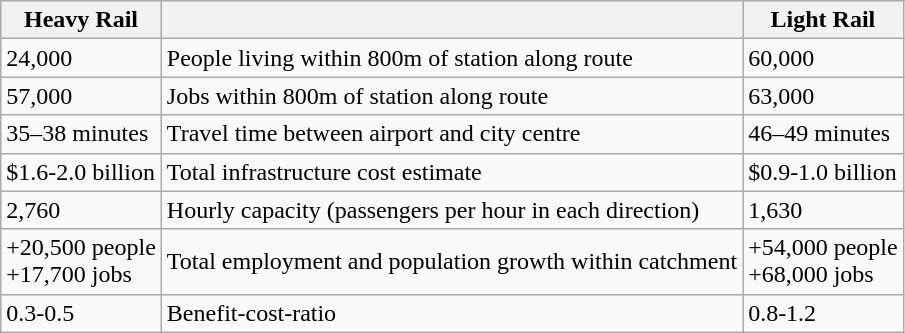<table class="wikitable">
<tr>
<th>Heavy Rail</th>
<th></th>
<th>Light Rail</th>
</tr>
<tr>
<td>24,000</td>
<td>People living within 800m of station along route</td>
<td>60,000</td>
</tr>
<tr>
<td>57,000</td>
<td>Jobs within 800m of station along route</td>
<td>63,000</td>
</tr>
<tr>
<td>35–38 minutes</td>
<td>Travel time between airport and city centre</td>
<td>46–49 minutes</td>
</tr>
<tr>
<td>$1.6-2.0 billion</td>
<td>Total infrastructure cost estimate</td>
<td>$0.9-1.0 billion</td>
</tr>
<tr>
<td>2,760</td>
<td>Hourly capacity (passengers per hour in each direction)</td>
<td>1,630</td>
</tr>
<tr>
<td>+20,500 people<br>+17,700 jobs</td>
<td>Total employment and population growth within catchment</td>
<td>+54,000 people<br>+68,000 jobs</td>
</tr>
<tr>
<td>0.3-0.5</td>
<td>Benefit-cost-ratio</td>
<td>0.8-1.2</td>
</tr>
</table>
